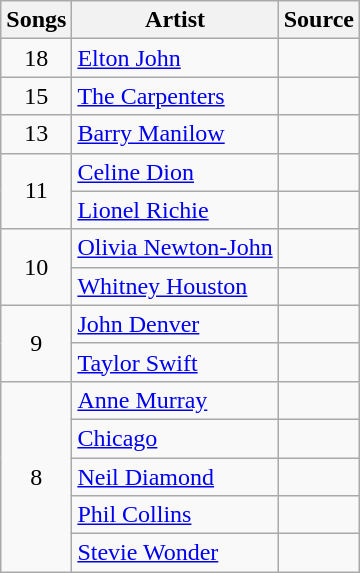<table class="wikitable">
<tr>
<th>Songs</th>
<th>Artist</th>
<th>Source</th>
</tr>
<tr>
<td align="center">18</td>
<td><a href='#'>Elton John</a></td>
<td></td>
</tr>
<tr>
<td align="center">15</td>
<td><a href='#'>The Carpenters</a></td>
<td></td>
</tr>
<tr>
<td align="center">13</td>
<td><a href='#'>Barry Manilow</a></td>
<td></td>
</tr>
<tr>
<td rowspan="2" align="center">11</td>
<td><a href='#'>Celine Dion</a></td>
<td></td>
</tr>
<tr>
<td><a href='#'>Lionel Richie</a></td>
<td></td>
</tr>
<tr>
<td rowspan="2" align="center">10</td>
<td><a href='#'>Olivia Newton-John</a></td>
<td></td>
</tr>
<tr>
<td><a href='#'>Whitney Houston</a></td>
<td></td>
</tr>
<tr>
<td rowspan="2" align="center">9</td>
<td><a href='#'>John Denver</a></td>
<td></td>
</tr>
<tr>
<td><a href='#'>Taylor Swift</a></td>
<td></td>
</tr>
<tr>
<td rowspan="5" align="center">8</td>
<td><a href='#'>Anne Murray</a></td>
<td></td>
</tr>
<tr>
<td><a href='#'>Chicago</a></td>
<td></td>
</tr>
<tr>
<td><a href='#'>Neil Diamond</a></td>
<td></td>
</tr>
<tr>
<td><a href='#'>Phil Collins</a></td>
<td></td>
</tr>
<tr>
<td><a href='#'>Stevie Wonder</a></td>
<td></td>
</tr>
</table>
